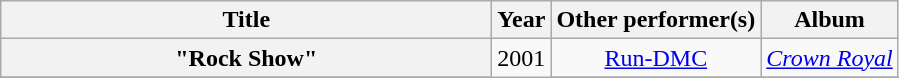<table class="wikitable plainrowheaders" style="text-align:center;">
<tr>
<th scope="col" style="width:20em;">Title</th>
<th scope="col">Year</th>
<th scope="col">Other performer(s)</th>
<th scope="col">Album</th>
</tr>
<tr>
<th scope="row">"Rock Show"</th>
<td rowspan="2">2001</td>
<td><a href='#'>Run-DMC</a></td>
<td><em><a href='#'>Crown Royal</a></em></td>
</tr>
<tr>
</tr>
</table>
